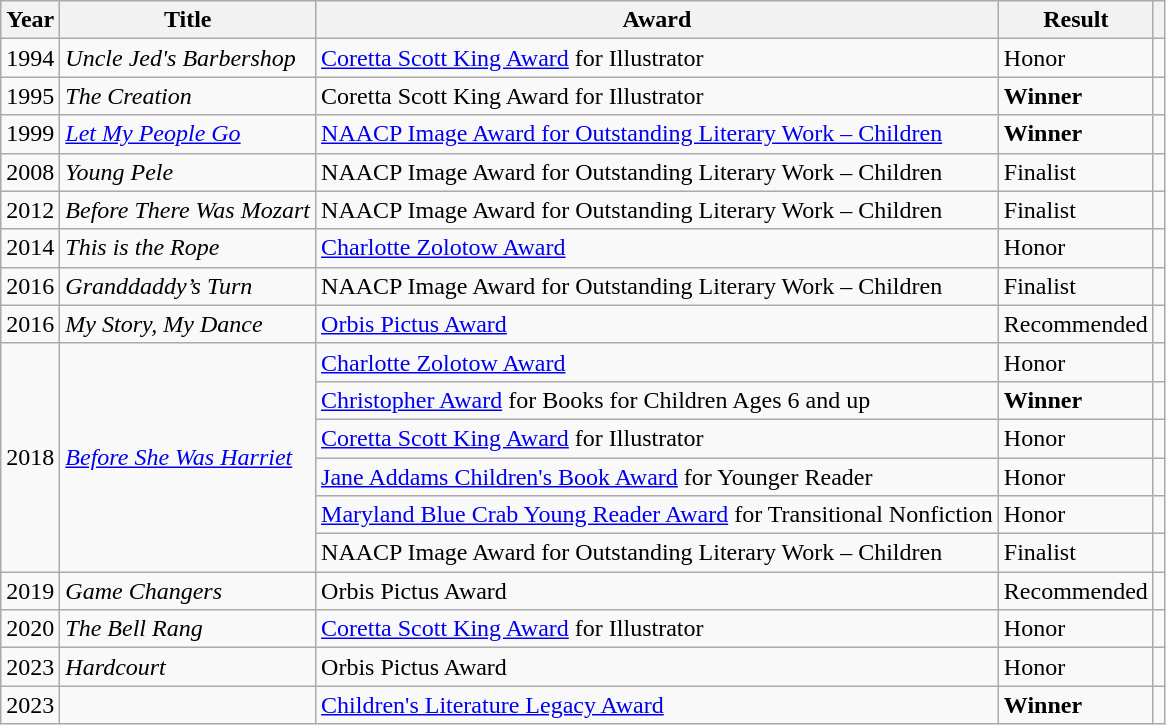<table class="wikitable">
<tr>
<th>Year</th>
<th>Title</th>
<th>Award</th>
<th>Result</th>
<th></th>
</tr>
<tr>
<td>1994</td>
<td><em>Uncle Jed's Barbershop</em></td>
<td><a href='#'>Coretta Scott King Award</a> for Illustrator</td>
<td>Honor</td>
<td></td>
</tr>
<tr>
<td>1995</td>
<td><em>The Creation</em></td>
<td>Coretta Scott King Award for Illustrator</td>
<td><strong>Winner</strong></td>
<td></td>
</tr>
<tr>
<td>1999</td>
<td><a href='#'><em>Let My People Go</em></a></td>
<td><a href='#'>NAACP Image Award for Outstanding Literary Work – Children</a></td>
<td><strong>Winner</strong></td>
<td></td>
</tr>
<tr>
<td>2008</td>
<td><em>Young Pele</em></td>
<td>NAACP Image Award for Outstanding Literary Work – Children</td>
<td>Finalist</td>
<td></td>
</tr>
<tr>
<td>2012</td>
<td><em>Before There Was Mozart</em></td>
<td>NAACP Image Award for Outstanding Literary Work – Children</td>
<td>Finalist</td>
<td></td>
</tr>
<tr>
<td>2014</td>
<td><em>This is the Rope</em></td>
<td><a href='#'>Charlotte Zolotow Award</a></td>
<td>Honor</td>
<td></td>
</tr>
<tr>
<td>2016</td>
<td><em>Granddaddy’s Turn</em></td>
<td>NAACP Image Award for Outstanding Literary Work – Children</td>
<td>Finalist</td>
<td></td>
</tr>
<tr>
<td>2016</td>
<td><em>My Story, My Dance</em></td>
<td><a href='#'>Orbis Pictus Award</a></td>
<td>Recommended</td>
<td></td>
</tr>
<tr>
<td rowspan="6">2018</td>
<td rowspan="6"><em><a href='#'>Before She Was Harriet</a></em></td>
<td><a href='#'>Charlotte Zolotow Award</a></td>
<td>Honor</td>
<td></td>
</tr>
<tr>
<td><a href='#'>Christopher Award</a> for Books for Children Ages 6 and up</td>
<td><strong>Winner</strong></td>
<td></td>
</tr>
<tr>
<td><a href='#'>Coretta Scott King Award</a> for Illustrator</td>
<td>Honor</td>
<td></td>
</tr>
<tr>
<td><a href='#'>Jane Addams Children's Book Award</a> for Younger Reader</td>
<td>Honor</td>
<td><strong></strong></td>
</tr>
<tr>
<td><a href='#'>Maryland Blue Crab Young Reader Award</a> for Transitional Nonfiction</td>
<td>Honor</td>
<td></td>
</tr>
<tr>
<td>NAACP Image Award for Outstanding Literary Work – Children</td>
<td>Finalist</td>
<td></td>
</tr>
<tr>
<td>2019</td>
<td><em>Game Changers</em></td>
<td>Orbis Pictus Award</td>
<td>Recommended</td>
<td></td>
</tr>
<tr>
<td>2020</td>
<td><em>The Bell Rang</em></td>
<td><a href='#'>Coretta Scott King Award</a> for Illustrator</td>
<td>Honor</td>
<td></td>
</tr>
<tr>
<td>2023</td>
<td><em>Hardcourt</em></td>
<td>Orbis Pictus Award</td>
<td>Honor</td>
<td></td>
</tr>
<tr>
<td>2023</td>
<td></td>
<td><a href='#'>Children's Literature Legacy Award</a></td>
<td><strong>Winner</strong></td>
<td></td>
</tr>
</table>
